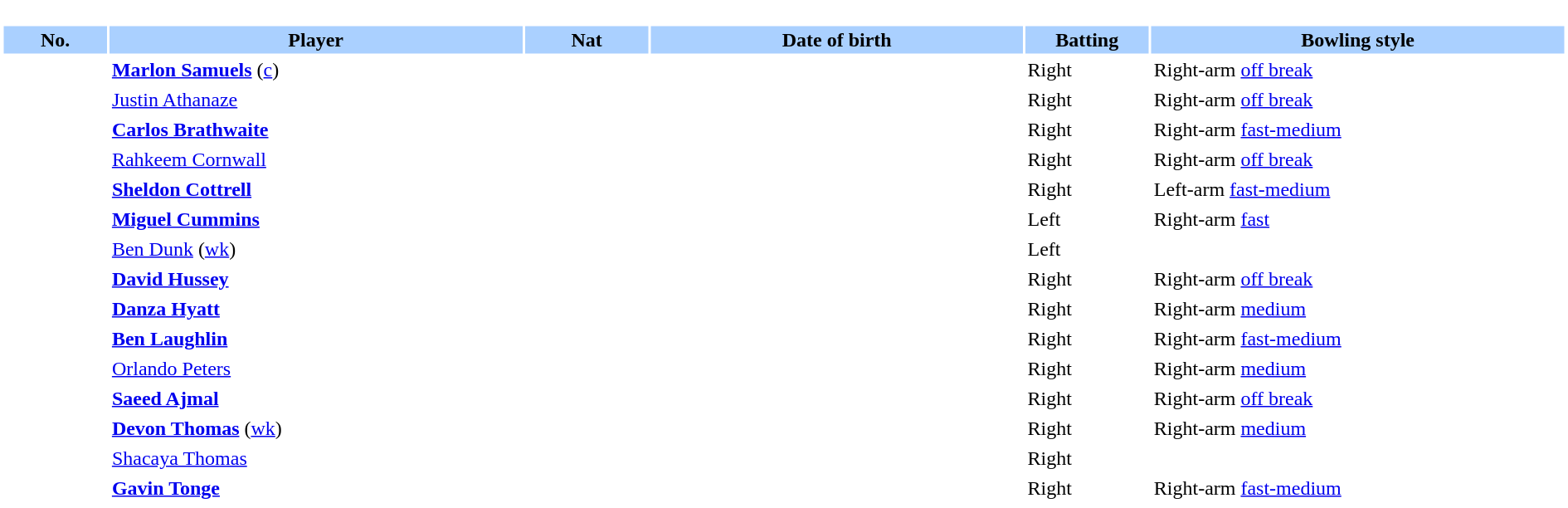<table border="0" style="width:100%;">
<tr>
<td style="vertical-align:top; background:#fff; width:90%;"><br><table border="0" cellspacing="2" cellpadding="2" style="width:100%;">
<tr style="background:#aad0ff;">
<th scope="col" style="width:5%;">No.</th>
<th scope="col" style="width:20%;">Player</th>
<th scope="col" style="width:6%;">Nat</th>
<th scope="col" style="width:18%;">Date of birth</th>
<th scope="col" style="width:6%;">Batting</th>
<th scope="col" style="width:20%;">Bowling style</th>
</tr>
<tr>
<td style="text-align:center"></td>
<td><strong><a href='#'>Marlon Samuels</a></strong> (<a href='#'>c</a>)</td>
<td style="text-align:center"></td>
<td></td>
<td>Right</td>
<td>Right-arm <a href='#'>off break</a></td>
</tr>
<tr>
<td style="text-align:center"></td>
<td><a href='#'>Justin Athanaze</a></td>
<td style="text-align:center"></td>
<td></td>
<td>Right</td>
<td>Right-arm <a href='#'>off break</a></td>
</tr>
<tr>
<td style="text-align:center"></td>
<td><strong><a href='#'>Carlos Brathwaite</a></strong></td>
<td style="text-align:center"></td>
<td></td>
<td>Right</td>
<td>Right-arm <a href='#'>fast-medium</a></td>
</tr>
<tr>
<td style="text-align:center"></td>
<td><a href='#'>Rahkeem Cornwall</a></td>
<td style="text-align:center"></td>
<td></td>
<td>Right</td>
<td>Right-arm <a href='#'>off break</a></td>
</tr>
<tr>
<td style="text-align:center"></td>
<td><strong><a href='#'>Sheldon Cottrell</a></strong></td>
<td style="text-align:center"></td>
<td></td>
<td>Right</td>
<td>Left-arm <a href='#'>fast-medium</a></td>
</tr>
<tr>
<td style="text-align:center"></td>
<td><strong><a href='#'>Miguel Cummins</a></strong></td>
<td style="text-align:center"></td>
<td></td>
<td>Left</td>
<td>Right-arm <a href='#'>fast</a></td>
</tr>
<tr>
<td style="text-align:center"></td>
<td><a href='#'>Ben Dunk</a> (<a href='#'>wk</a>)</td>
<td style="text-align:center"></td>
<td></td>
<td>Left</td>
<td></td>
</tr>
<tr>
<td style="text-align:center"></td>
<td><strong><a href='#'>David Hussey</a></strong></td>
<td style="text-align:center"></td>
<td></td>
<td>Right</td>
<td>Right-arm <a href='#'>off break</a></td>
</tr>
<tr>
<td style="text-align:center"></td>
<td><strong><a href='#'>Danza Hyatt</a></strong></td>
<td style="text-align:center"></td>
<td></td>
<td>Right</td>
<td>Right-arm <a href='#'>medium</a></td>
</tr>
<tr>
<td style="text-align:center"></td>
<td><strong><a href='#'>Ben Laughlin</a></strong></td>
<td style="text-align:center"></td>
<td></td>
<td>Right</td>
<td>Right-arm <a href='#'>fast-medium</a></td>
</tr>
<tr>
<td style="text-align:center"></td>
<td><a href='#'>Orlando Peters</a></td>
<td style="text-align:center"></td>
<td></td>
<td>Right</td>
<td>Right-arm <a href='#'>medium</a></td>
</tr>
<tr>
<td style="text-align:center"></td>
<td><strong><a href='#'>Saeed Ajmal</a></strong></td>
<td style="text-align:center"></td>
<td></td>
<td>Right</td>
<td>Right-arm <a href='#'>off break</a></td>
</tr>
<tr>
<td style="text-align:center"></td>
<td><strong><a href='#'>Devon Thomas</a></strong> (<a href='#'>wk</a>)</td>
<td style="text-align:center"></td>
<td></td>
<td>Right</td>
<td>Right-arm <a href='#'>medium</a></td>
</tr>
<tr>
<td style="text-align:center"></td>
<td><a href='#'>Shacaya Thomas</a></td>
<td style="text-align:center"></td>
<td></td>
<td>Right</td>
<td></td>
</tr>
<tr>
<td style="text-align:center"></td>
<td><strong><a href='#'>Gavin Tonge</a></strong></td>
<td style="text-align:center"></td>
<td></td>
<td>Right</td>
<td>Right-arm <a href='#'>fast-medium</a></td>
</tr>
<tr>
</tr>
</table>
</td>
</tr>
</table>
